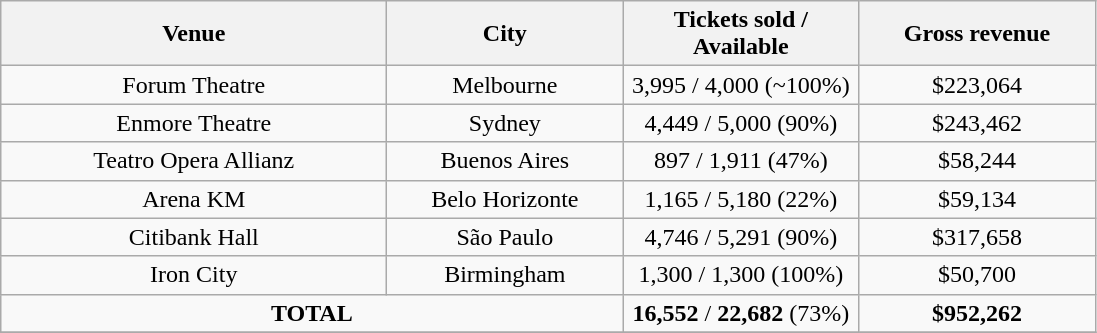<table class="wikitable" style="text-align:center">
<tr>
<th style="width:250px;">Venue</th>
<th style="width:150px;">City</th>
<th style="width:150px;">Tickets sold / Available</th>
<th style="width:150px;">Gross revenue</th>
</tr>
<tr>
<td>Forum Theatre</td>
<td>Melbourne</td>
<td>3,995 / 4,000 (~100%)</td>
<td>$223,064</td>
</tr>
<tr>
<td>Enmore Theatre</td>
<td>Sydney</td>
<td>4,449 / 5,000 (90%)</td>
<td>$243,462</td>
</tr>
<tr>
<td>Teatro Opera Allianz</td>
<td>Buenos Aires</td>
<td>897 / 1,911 (47%)</td>
<td>$58,244</td>
</tr>
<tr>
<td>Arena KM</td>
<td>Belo Horizonte</td>
<td>1,165 / 5,180 (22%)</td>
<td>$59,134</td>
</tr>
<tr>
<td>Citibank Hall</td>
<td>São Paulo</td>
<td>4,746 / 5,291 (90%)</td>
<td>$317,658</td>
</tr>
<tr>
<td>Iron City</td>
<td>Birmingham</td>
<td>1,300 / 1,300 (100%)</td>
<td>$50,700</td>
</tr>
<tr>
<td colspan="2"><strong>TOTAL</strong></td>
<td><strong>16,552</strong> / <strong>22,682</strong> (73%)</td>
<td><strong>$952,262</strong></td>
</tr>
<tr>
</tr>
</table>
